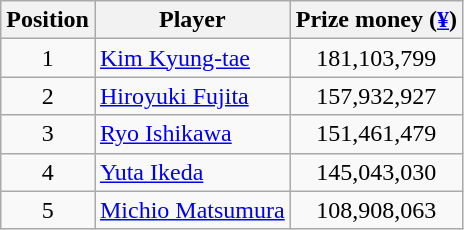<table class="wikitable">
<tr>
<th>Position</th>
<th>Player</th>
<th>Prize money (<a href='#'>¥</a>)</th>
</tr>
<tr>
<td align=center>1</td>
<td> <a href='#'>Kim Kyung-tae</a></td>
<td align=center>181,103,799</td>
</tr>
<tr>
<td align=center>2</td>
<td> <a href='#'>Hiroyuki Fujita</a></td>
<td align=center>157,932,927</td>
</tr>
<tr>
<td align=center>3</td>
<td> <a href='#'>Ryo Ishikawa</a></td>
<td align=center>151,461,479</td>
</tr>
<tr>
<td align=center>4</td>
<td> <a href='#'>Yuta Ikeda</a></td>
<td align=center>145,043,030</td>
</tr>
<tr>
<td align=center>5</td>
<td> <a href='#'>Michio Matsumura</a></td>
<td align=center>108,908,063</td>
</tr>
</table>
